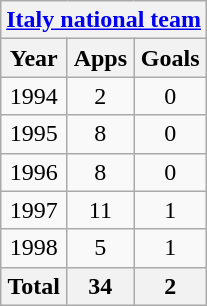<table class="wikitable" style="text-align:center">
<tr>
<th colspan=3><a href='#'>Italy national team</a></th>
</tr>
<tr>
<th>Year</th>
<th>Apps</th>
<th>Goals</th>
</tr>
<tr>
<td>1994</td>
<td>2</td>
<td>0</td>
</tr>
<tr>
<td>1995</td>
<td>8</td>
<td>0</td>
</tr>
<tr>
<td>1996</td>
<td>8</td>
<td>0</td>
</tr>
<tr>
<td>1997</td>
<td>11</td>
<td>1</td>
</tr>
<tr>
<td>1998</td>
<td>5</td>
<td>1</td>
</tr>
<tr>
<th>Total</th>
<th>34</th>
<th>2</th>
</tr>
</table>
